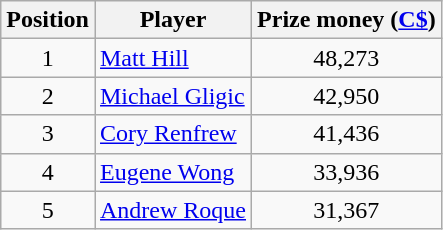<table class=wikitable>
<tr>
<th>Position</th>
<th>Player</th>
<th>Prize money (<a href='#'>C$</a>)</th>
</tr>
<tr>
<td align=center>1</td>
<td> <a href='#'>Matt Hill</a></td>
<td align=center>48,273</td>
</tr>
<tr>
<td align=center>2</td>
<td> <a href='#'>Michael Gligic</a></td>
<td align=center>42,950</td>
</tr>
<tr>
<td align=center>3</td>
<td> <a href='#'>Cory Renfrew</a></td>
<td align=center>41,436</td>
</tr>
<tr>
<td align=center>4</td>
<td> <a href='#'>Eugene Wong</a></td>
<td align=center>33,936</td>
</tr>
<tr>
<td align=center>5</td>
<td> <a href='#'>Andrew Roque</a></td>
<td align=center>31,367</td>
</tr>
</table>
